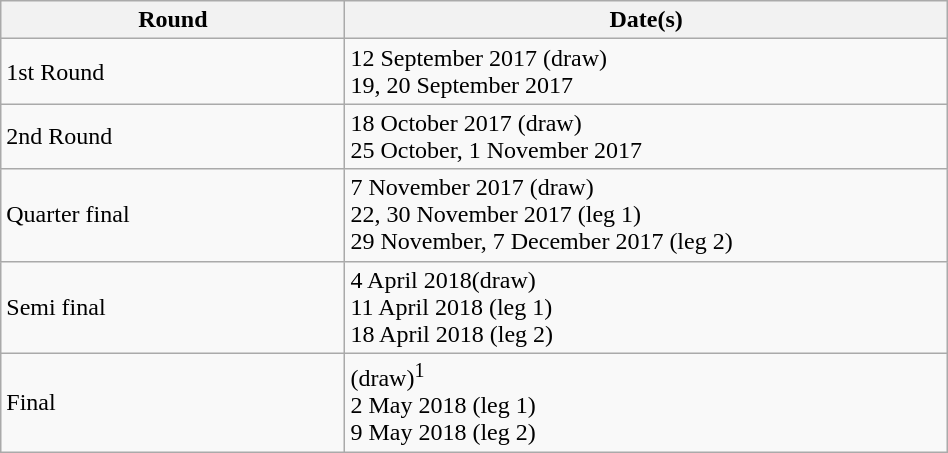<table class="wikitable" style="width:50%; text-align:center;">
<tr>
<th style="width:20%">Round</th>
<th style="width:35%">Date(s)</th>
</tr>
<tr>
<td style="text-align:left;">1st Round</td>
<td style="text-align:left;">12 September 2017 (draw)<br>19, 20 September 2017</td>
</tr>
<tr>
<td style="text-align:left;">2nd Round</td>
<td style="text-align:left;">18 October 2017 (draw)<br>25 October, 1 November 2017</td>
</tr>
<tr>
<td style="text-align:left;">Quarter final</td>
<td style="text-align:left;">7 November 2017 (draw)<br>22, 30 November 2017 (leg 1)<br>29 November, 7 December 2017 (leg 2)</td>
</tr>
<tr>
<td style="text-align:left;">Semi final</td>
<td style="text-align:left;">4 April 2018(draw)<br>11 April 2018 (leg 1)<br>18 April 2018 (leg 2)</td>
</tr>
<tr>
<td style="text-align:left;">Final</td>
<td style="text-align:left;">(draw)<sup>1</sup><br>2 May 2018 (leg 1)<br>9 May 2018 (leg 2)</td>
</tr>
</table>
